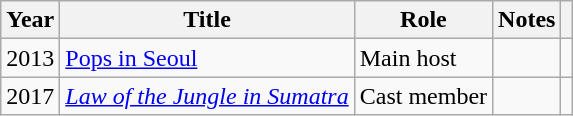<table class="wikitable">
<tr>
<th>Year</th>
<th>Title</th>
<th>Role</th>
<th>Notes</th>
<th></th>
</tr>
<tr>
<td>2013</td>
<td><a href='#'>Pops in Seoul</a></td>
<td>Main host</td>
<td></td>
<td></td>
</tr>
<tr>
<td>2017</td>
<td><em><a href='#'>Law of the Jungle in Sumatra</a></em></td>
<td>Cast member</td>
<td></td>
<td></td>
</tr>
</table>
